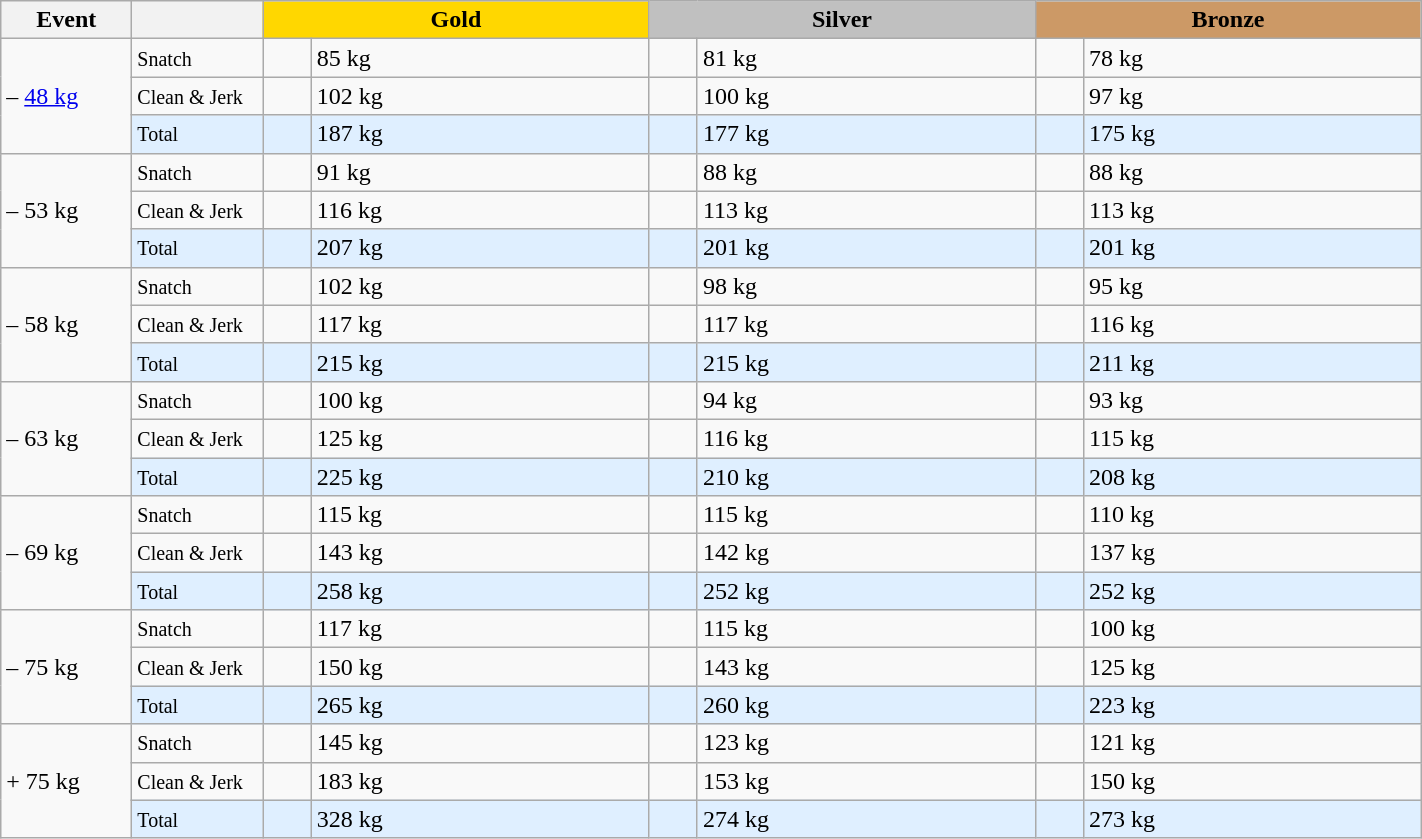<table class="wikitable">
<tr>
<th width=80>Event</th>
<th width=80></th>
<td bgcolor=gold align="center" colspan=2 width=250><strong>Gold</strong></td>
<td bgcolor=silver align="center" colspan=2 width=250><strong>Silver</strong></td>
<td bgcolor=#cc9966 colspan=2 align="center" width=250><strong>Bronze</strong></td>
</tr>
<tr>
<td rowspan=3>– <a href='#'>48 kg</a></td>
<td><small>Snatch</small></td>
<td></td>
<td>85 kg</td>
<td></td>
<td>81 kg</td>
<td></td>
<td>78 kg</td>
</tr>
<tr>
<td><small>Clean & Jerk</small></td>
<td></td>
<td>102 kg</td>
<td></td>
<td>100 kg</td>
<td></td>
<td>97 kg</td>
</tr>
<tr bgcolor=#dfefff>
<td><small>Total</small></td>
<td></td>
<td>187 kg</td>
<td></td>
<td>177 kg</td>
<td></td>
<td>175 kg</td>
</tr>
<tr>
<td rowspan=3>– 53 kg</td>
<td><small>Snatch</small></td>
<td></s></td>
<td>91 kg</td>
<td></td>
<td>88 kg</td>
<td></td>
<td>88 kg</td>
</tr>
<tr>
<td><small>Clean & Jerk</small></td>
<td></s></td>
<td>116 kg</td>
<td></td>
<td>113 kg</td>
<td></td>
<td>113 kg</td>
</tr>
<tr bgcolor=#dfefff>
<td><small>Total</small></td>
<td></s></td>
<td>207 kg</td>
<td></td>
<td>201 kg</td>
<td></td>
<td>201 kg</td>
</tr>
<tr>
<td rowspan=3>– 58 kg</td>
<td><small>Snatch</small></td>
<td></td>
<td>102 kg</td>
<td></td>
<td>98 kg</td>
<td></td>
<td>95 kg</td>
</tr>
<tr>
<td><small>Clean & Jerk</small></td>
<td></td>
<td>117 kg</td>
<td></td>
<td>117 kg</td>
<td></td>
<td>116 kg</td>
</tr>
<tr bgcolor=#dfefff>
<td><small>Total</small></td>
<td></td>
<td>215 kg</td>
<td></td>
<td>215 kg</td>
<td></td>
<td>211 kg</td>
</tr>
<tr>
<td rowspan=3>– 63 kg</td>
<td><small>Snatch</small></td>
<td></td>
<td>100 kg</td>
<td></td>
<td>94 kg</td>
<td></td>
<td>93 kg</td>
</tr>
<tr>
<td><small>Clean & Jerk</small></td>
<td></td>
<td>125 kg</td>
<td></td>
<td>116 kg</td>
<td></td>
<td>115 kg</td>
</tr>
<tr bgcolor=#dfefff>
<td><small>Total</small></td>
<td></td>
<td>225 kg</td>
<td></td>
<td>210 kg</td>
<td></td>
<td>208 kg</td>
</tr>
<tr>
<td rowspan=3>– 69 kg</td>
<td><small>Snatch</small></td>
<td></s></td>
<td>115 kg</td>
<td></td>
<td>115 kg</td>
<td></td>
<td>110 kg</td>
</tr>
<tr>
<td><small>Clean & Jerk</small></td>
<td></s></td>
<td>143 kg</td>
<td></td>
<td>142 kg</td>
<td></td>
<td>137 kg</td>
</tr>
<tr bgcolor=#dfefff>
<td><small>Total</small></td>
<td></s></td>
<td>258 kg</td>
<td></td>
<td>252 kg</td>
<td></td>
<td>252 kg</td>
</tr>
<tr>
<td rowspan=3>– 75 kg</td>
<td><small>Snatch</small></td>
<td></td>
<td>117 kg</td>
<td></td>
<td>115 kg</td>
<td></td>
<td>100 kg</td>
</tr>
<tr>
<td><small>Clean & Jerk</small></td>
<td></td>
<td>150 kg</td>
<td></td>
<td>143 kg</td>
<td></s></td>
<td>125 kg</td>
</tr>
<tr bgcolor=#dfefff>
<td><small>Total</small></td>
<td></td>
<td>265 kg</td>
<td></td>
<td>260 kg</td>
<td></s></td>
<td>223 kg</td>
</tr>
<tr>
<td rowspan=3>+ 75 kg</td>
<td><small>Snatch</small></td>
<td></td>
<td>145 kg</td>
<td></td>
<td>123 kg</td>
<td></td>
<td>121 kg</td>
</tr>
<tr>
<td><small>Clean & Jerk</small></td>
<td></td>
<td>183 kg</td>
<td></td>
<td>153 kg</td>
<td></td>
<td>150 kg</td>
</tr>
<tr bgcolor=#dfefff>
<td><small>Total</small></td>
<td></td>
<td>328 kg</td>
<td></td>
<td>274 kg</td>
<td></td>
<td>273 kg</td>
</tr>
</table>
